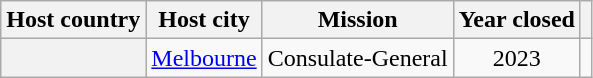<table class="wikitable plainrowheaders" style="text-align:center;">
<tr>
<th scope="col">Host country</th>
<th scope="col">Host city</th>
<th scope="col">Mission</th>
<th scope="col">Year closed</th>
<th scope="col"></th>
</tr>
<tr>
<th scope="row"></th>
<td><a href='#'>Melbourne</a></td>
<td>Consulate-General</td>
<td>2023</td>
<td></td>
</tr>
</table>
